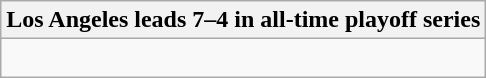<table class="wikitable collapsible collapsed">
<tr>
<th>Los Angeles leads 7–4 in all-time playoff series</th>
</tr>
<tr>
<td><br>









</td>
</tr>
</table>
